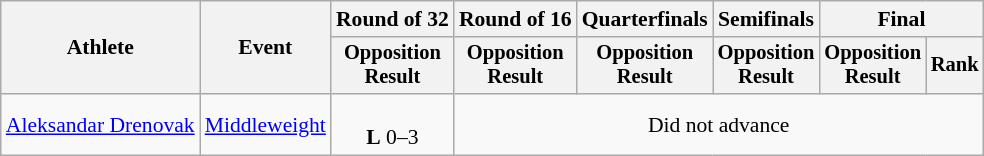<table class="wikitable" style="font-size:90%">
<tr>
<th rowspan="2">Athlete</th>
<th rowspan="2">Event</th>
<th>Round of 32</th>
<th>Round of 16</th>
<th>Quarterfinals</th>
<th>Semifinals</th>
<th colspan=2>Final</th>
</tr>
<tr style="font-size:95%">
<th>Opposition<br>Result</th>
<th>Opposition<br>Result</th>
<th>Opposition<br>Result</th>
<th>Opposition<br>Result</th>
<th>Opposition<br>Result</th>
<th>Rank</th>
</tr>
<tr align=center>
<td align=left><a href='#'>Aleksandar Drenovak</a></td>
<td align=left><a href='#'>Middleweight</a></td>
<td><br><strong>L</strong> 0–3</td>
<td colspan=5 align=center>Did not advance</td>
</tr>
</table>
